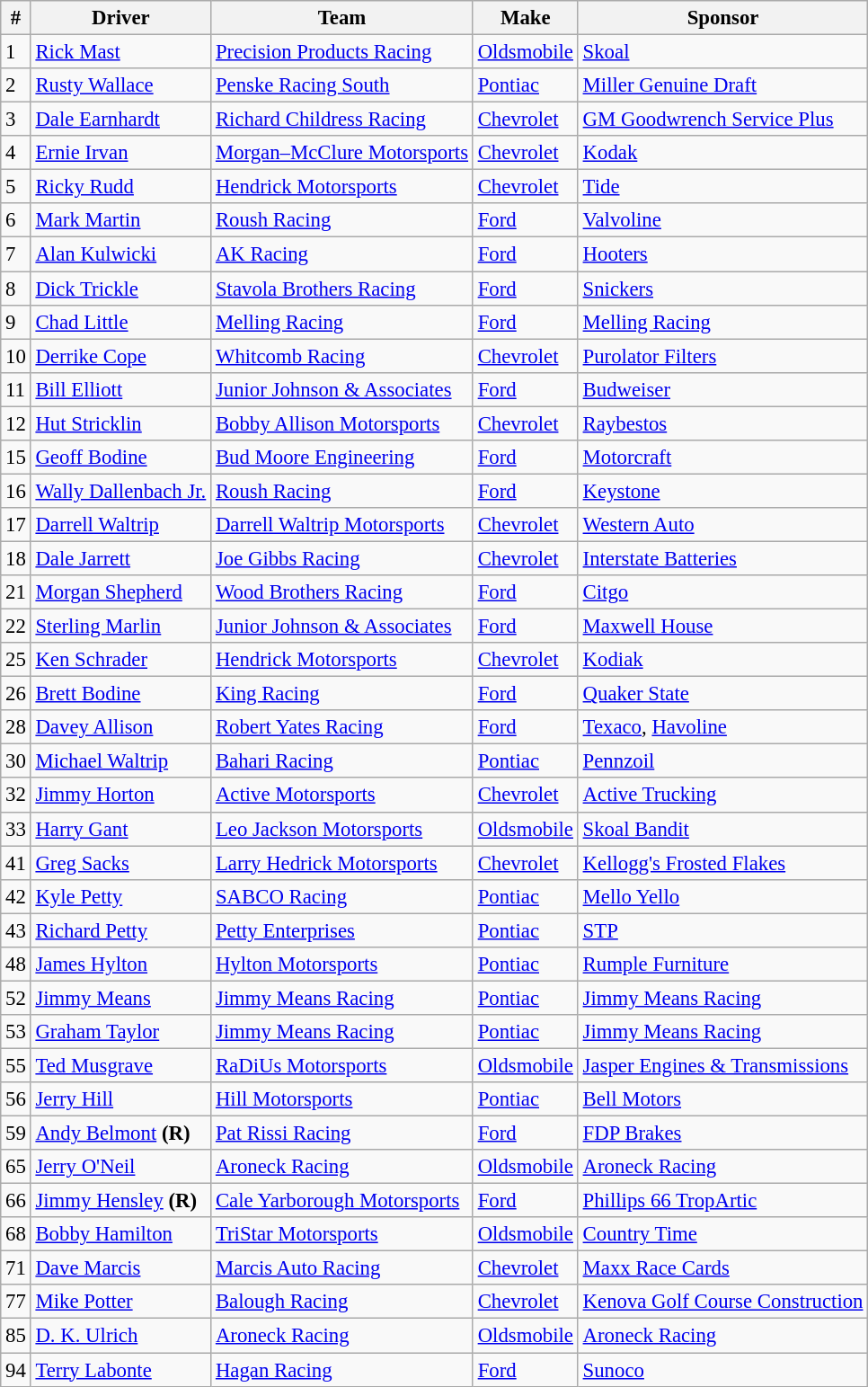<table class="wikitable" style="font-size:95%">
<tr>
<th>#</th>
<th>Driver</th>
<th>Team</th>
<th>Make</th>
<th>Sponsor</th>
</tr>
<tr>
<td>1</td>
<td><a href='#'>Rick Mast</a></td>
<td><a href='#'>Precision Products Racing</a></td>
<td><a href='#'>Oldsmobile</a></td>
<td><a href='#'>Skoal</a></td>
</tr>
<tr>
<td>2</td>
<td><a href='#'>Rusty Wallace</a></td>
<td><a href='#'>Penske Racing South</a></td>
<td><a href='#'>Pontiac</a></td>
<td><a href='#'>Miller Genuine Draft</a></td>
</tr>
<tr>
<td>3</td>
<td><a href='#'>Dale Earnhardt</a></td>
<td><a href='#'>Richard Childress Racing</a></td>
<td><a href='#'>Chevrolet</a></td>
<td><a href='#'>GM Goodwrench Service Plus</a></td>
</tr>
<tr>
<td>4</td>
<td><a href='#'>Ernie Irvan</a></td>
<td><a href='#'>Morgan–McClure Motorsports</a></td>
<td><a href='#'>Chevrolet</a></td>
<td><a href='#'>Kodak</a></td>
</tr>
<tr>
<td>5</td>
<td><a href='#'>Ricky Rudd</a></td>
<td><a href='#'>Hendrick Motorsports</a></td>
<td><a href='#'>Chevrolet</a></td>
<td><a href='#'>Tide</a></td>
</tr>
<tr>
<td>6</td>
<td><a href='#'>Mark Martin</a></td>
<td><a href='#'>Roush Racing</a></td>
<td><a href='#'>Ford</a></td>
<td><a href='#'>Valvoline</a></td>
</tr>
<tr>
<td>7</td>
<td><a href='#'>Alan Kulwicki</a></td>
<td><a href='#'>AK Racing</a></td>
<td><a href='#'>Ford</a></td>
<td><a href='#'>Hooters</a></td>
</tr>
<tr>
<td>8</td>
<td><a href='#'>Dick Trickle</a></td>
<td><a href='#'>Stavola Brothers Racing</a></td>
<td><a href='#'>Ford</a></td>
<td><a href='#'>Snickers</a></td>
</tr>
<tr>
<td>9</td>
<td><a href='#'>Chad Little</a></td>
<td><a href='#'>Melling Racing</a></td>
<td><a href='#'>Ford</a></td>
<td><a href='#'>Melling Racing</a></td>
</tr>
<tr>
<td>10</td>
<td><a href='#'>Derrike Cope</a></td>
<td><a href='#'>Whitcomb Racing</a></td>
<td><a href='#'>Chevrolet</a></td>
<td><a href='#'>Purolator Filters</a></td>
</tr>
<tr>
<td>11</td>
<td><a href='#'>Bill Elliott</a></td>
<td><a href='#'>Junior Johnson & Associates</a></td>
<td><a href='#'>Ford</a></td>
<td><a href='#'>Budweiser</a></td>
</tr>
<tr>
<td>12</td>
<td><a href='#'>Hut Stricklin</a></td>
<td><a href='#'>Bobby Allison Motorsports</a></td>
<td><a href='#'>Chevrolet</a></td>
<td><a href='#'>Raybestos</a></td>
</tr>
<tr>
<td>15</td>
<td><a href='#'>Geoff Bodine</a></td>
<td><a href='#'>Bud Moore Engineering</a></td>
<td><a href='#'>Ford</a></td>
<td><a href='#'>Motorcraft</a></td>
</tr>
<tr>
<td>16</td>
<td><a href='#'>Wally Dallenbach Jr.</a></td>
<td><a href='#'>Roush Racing</a></td>
<td><a href='#'>Ford</a></td>
<td><a href='#'>Keystone</a></td>
</tr>
<tr>
<td>17</td>
<td><a href='#'>Darrell Waltrip</a></td>
<td><a href='#'>Darrell Waltrip Motorsports</a></td>
<td><a href='#'>Chevrolet</a></td>
<td><a href='#'>Western Auto</a></td>
</tr>
<tr>
<td>18</td>
<td><a href='#'>Dale Jarrett</a></td>
<td><a href='#'>Joe Gibbs Racing</a></td>
<td><a href='#'>Chevrolet</a></td>
<td><a href='#'>Interstate Batteries</a></td>
</tr>
<tr>
<td>21</td>
<td><a href='#'>Morgan Shepherd</a></td>
<td><a href='#'>Wood Brothers Racing</a></td>
<td><a href='#'>Ford</a></td>
<td><a href='#'>Citgo</a></td>
</tr>
<tr>
<td>22</td>
<td><a href='#'>Sterling Marlin</a></td>
<td><a href='#'>Junior Johnson & Associates</a></td>
<td><a href='#'>Ford</a></td>
<td><a href='#'>Maxwell House</a></td>
</tr>
<tr>
<td>25</td>
<td><a href='#'>Ken Schrader</a></td>
<td><a href='#'>Hendrick Motorsports</a></td>
<td><a href='#'>Chevrolet</a></td>
<td><a href='#'>Kodiak</a></td>
</tr>
<tr>
<td>26</td>
<td><a href='#'>Brett Bodine</a></td>
<td><a href='#'>King Racing</a></td>
<td><a href='#'>Ford</a></td>
<td><a href='#'>Quaker State</a></td>
</tr>
<tr>
<td>28</td>
<td><a href='#'>Davey Allison</a></td>
<td><a href='#'>Robert Yates Racing</a></td>
<td><a href='#'>Ford</a></td>
<td><a href='#'>Texaco</a>, <a href='#'>Havoline</a></td>
</tr>
<tr>
<td>30</td>
<td><a href='#'>Michael Waltrip</a></td>
<td><a href='#'>Bahari Racing</a></td>
<td><a href='#'>Pontiac</a></td>
<td><a href='#'>Pennzoil</a></td>
</tr>
<tr>
<td>32</td>
<td><a href='#'>Jimmy Horton</a></td>
<td><a href='#'>Active Motorsports</a></td>
<td><a href='#'>Chevrolet</a></td>
<td><a href='#'>Active Trucking</a></td>
</tr>
<tr>
<td>33</td>
<td><a href='#'>Harry Gant</a></td>
<td><a href='#'>Leo Jackson Motorsports</a></td>
<td><a href='#'>Oldsmobile</a></td>
<td><a href='#'>Skoal Bandit</a></td>
</tr>
<tr>
<td>41</td>
<td><a href='#'>Greg Sacks</a></td>
<td><a href='#'>Larry Hedrick Motorsports</a></td>
<td><a href='#'>Chevrolet</a></td>
<td><a href='#'>Kellogg's Frosted Flakes</a></td>
</tr>
<tr>
<td>42</td>
<td><a href='#'>Kyle Petty</a></td>
<td><a href='#'>SABCO Racing</a></td>
<td><a href='#'>Pontiac</a></td>
<td><a href='#'>Mello Yello</a></td>
</tr>
<tr>
<td>43</td>
<td><a href='#'>Richard Petty</a></td>
<td><a href='#'>Petty Enterprises</a></td>
<td><a href='#'>Pontiac</a></td>
<td><a href='#'>STP</a></td>
</tr>
<tr>
<td>48</td>
<td><a href='#'>James Hylton</a></td>
<td><a href='#'>Hylton Motorsports</a></td>
<td><a href='#'>Pontiac</a></td>
<td><a href='#'>Rumple Furniture</a></td>
</tr>
<tr>
<td>52</td>
<td><a href='#'>Jimmy Means</a></td>
<td><a href='#'>Jimmy Means Racing</a></td>
<td><a href='#'>Pontiac</a></td>
<td><a href='#'>Jimmy Means Racing</a></td>
</tr>
<tr>
<td>53</td>
<td><a href='#'>Graham Taylor</a></td>
<td><a href='#'>Jimmy Means Racing</a></td>
<td><a href='#'>Pontiac</a></td>
<td><a href='#'>Jimmy Means Racing</a></td>
</tr>
<tr>
<td>55</td>
<td><a href='#'>Ted Musgrave</a></td>
<td><a href='#'>RaDiUs Motorsports</a></td>
<td><a href='#'>Oldsmobile</a></td>
<td><a href='#'>Jasper Engines & Transmissions</a></td>
</tr>
<tr>
<td>56</td>
<td><a href='#'>Jerry Hill</a></td>
<td><a href='#'>Hill Motorsports</a></td>
<td><a href='#'>Pontiac</a></td>
<td><a href='#'>Bell Motors</a></td>
</tr>
<tr>
<td>59</td>
<td><a href='#'>Andy Belmont</a> <strong>(R)</strong></td>
<td><a href='#'>Pat Rissi Racing</a></td>
<td><a href='#'>Ford</a></td>
<td><a href='#'>FDP Brakes</a></td>
</tr>
<tr>
<td>65</td>
<td><a href='#'>Jerry O'Neil</a></td>
<td><a href='#'>Aroneck Racing</a></td>
<td><a href='#'>Oldsmobile</a></td>
<td><a href='#'>Aroneck Racing</a></td>
</tr>
<tr>
<td>66</td>
<td><a href='#'>Jimmy Hensley</a> <strong>(R)</strong></td>
<td><a href='#'>Cale Yarborough Motorsports</a></td>
<td><a href='#'>Ford</a></td>
<td><a href='#'>Phillips 66 TropArtic</a></td>
</tr>
<tr>
<td>68</td>
<td><a href='#'>Bobby Hamilton</a></td>
<td><a href='#'>TriStar Motorsports</a></td>
<td><a href='#'>Oldsmobile</a></td>
<td><a href='#'>Country Time</a></td>
</tr>
<tr>
<td>71</td>
<td><a href='#'>Dave Marcis</a></td>
<td><a href='#'>Marcis Auto Racing</a></td>
<td><a href='#'>Chevrolet</a></td>
<td><a href='#'>Maxx Race Cards</a></td>
</tr>
<tr>
<td>77</td>
<td><a href='#'>Mike Potter</a></td>
<td><a href='#'>Balough Racing</a></td>
<td><a href='#'>Chevrolet</a></td>
<td><a href='#'>Kenova Golf Course Construction</a></td>
</tr>
<tr>
<td>85</td>
<td><a href='#'>D. K. Ulrich</a></td>
<td><a href='#'>Aroneck Racing</a></td>
<td><a href='#'>Oldsmobile</a></td>
<td><a href='#'>Aroneck Racing</a></td>
</tr>
<tr>
<td>94</td>
<td><a href='#'>Terry Labonte</a></td>
<td><a href='#'>Hagan Racing</a></td>
<td><a href='#'>Ford</a></td>
<td><a href='#'>Sunoco</a></td>
</tr>
</table>
